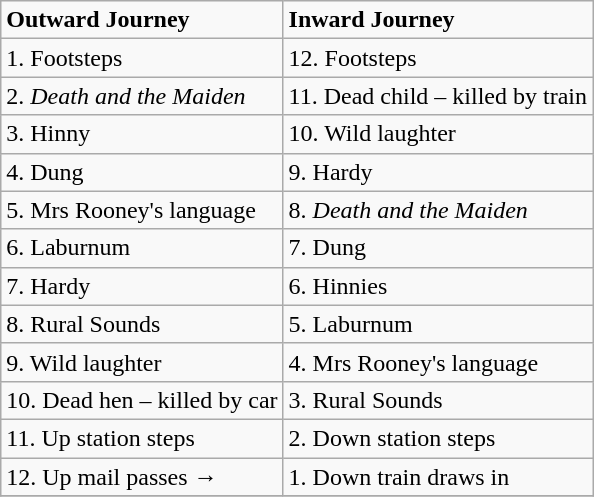<table class="wikitable">
<tr>
<td><strong>Outward Journey</strong></td>
<td><strong>Inward Journey</strong></td>
</tr>
<tr>
<td>1. Footsteps</td>
<td>12. Footsteps</td>
</tr>
<tr>
<td>2. <em>Death and the Maiden</em></td>
<td>11. Dead child – killed by train</td>
</tr>
<tr>
<td>3. Hinny</td>
<td>10. Wild laughter</td>
</tr>
<tr>
<td>4. Dung</td>
<td>9. Hardy</td>
</tr>
<tr>
<td>5. Mrs Rooney's language</td>
<td>8. <em>Death and the Maiden</em></td>
</tr>
<tr>
<td>6. Laburnum</td>
<td>7. Dung</td>
</tr>
<tr>
<td>7. Hardy</td>
<td>6. Hinnies</td>
</tr>
<tr>
<td>8. Rural Sounds</td>
<td>5. Laburnum</td>
</tr>
<tr>
<td>9. Wild laughter</td>
<td>4. Mrs Rooney's language</td>
</tr>
<tr>
<td>10. Dead hen – killed by car</td>
<td>3. Rural Sounds</td>
</tr>
<tr>
<td>11. Up station steps</td>
<td>2. Down station steps</td>
</tr>
<tr>
<td>12. Up mail passes  →</td>
<td>1. Down train draws in</td>
</tr>
<tr>
</tr>
</table>
